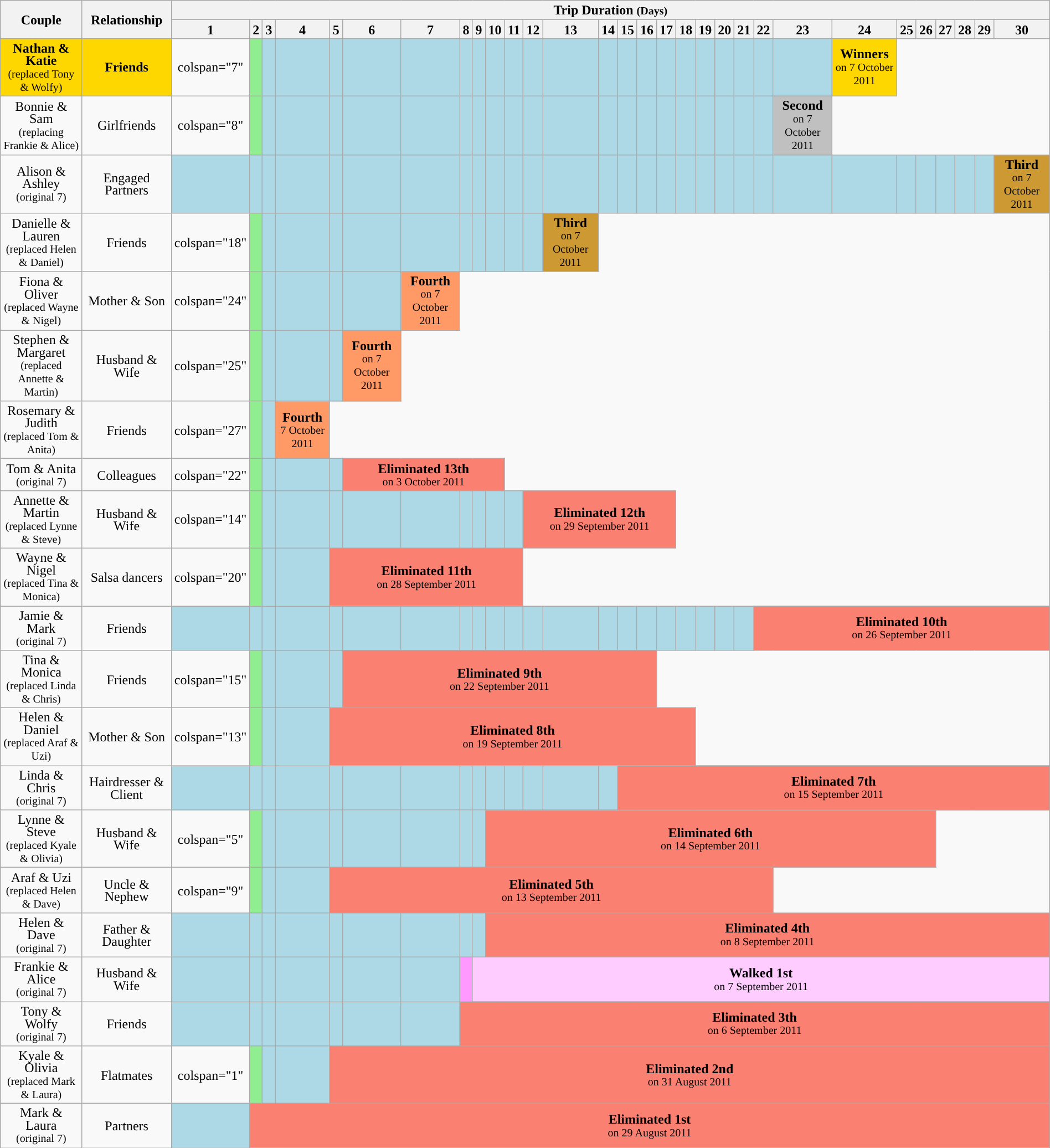<table class="wikitable" style="text-align:center; width:100%; line-height:15px;">
<tr>
<th rowspan="2">Couple</th>
<th rowspan="2">Relationship</th>
<th colspan="30">Trip Duration <small>(Days)</small></th>
</tr>
<tr>
<th>1</th>
<th>2</th>
<th>3</th>
<th>4</th>
<th>5</th>
<th>6</th>
<th>7</th>
<th>8</th>
<th>9</th>
<th>10</th>
<th>11</th>
<th>12</th>
<th>13</th>
<th>14</th>
<th>15</th>
<th>16</th>
<th>17</th>
<th>18</th>
<th>19</th>
<th>20</th>
<th>21</th>
<th>22</th>
<th>23</th>
<th>24</th>
<th>25</th>
<th>26</th>
<th>27</th>
<th>28</th>
<th>29</th>
<th>30</th>
</tr>
<tr>
<td style="background:gold;"><strong>Nathan & Katie</strong><br><small>(replaced Tony & Wolfy)</small></td>
<td style="background:gold;"><strong>Friends</strong></td>
<td>colspan="7" </td>
<td style="background:lightgreen;"></td>
<td style="background:lightblue;"></td>
<td style="background:lightblue;"></td>
<td style="background:lightblue;"></td>
<td style="background:lightblue;"></td>
<td style="background:lightblue;"></td>
<td style="background:lightblue;"></td>
<td style="background:lightblue;"></td>
<td style="background:lightblue;"></td>
<td style="background:lightblue;"></td>
<td style="background:lightblue;"></td>
<td style="background:lightblue;"></td>
<td style="background:lightblue;"></td>
<td style="background:lightblue;"></td>
<td style="background:lightblue;"></td>
<td style="background:lightblue;"></td>
<td style="background:lightblue;"></td>
<td style="background:lightblue;"></td>
<td style="background:lightblue;"></td>
<td style="background:lightblue;"></td>
<td style="background:lightblue;"></td>
<td style="background:lightblue;"></td>
<td colspan="1" style="background:gold;"><strong>Winners</strong><br><small>on 7 October 2011</small></td>
</tr>
<tr>
<td>Bonnie & Sam<br><small>(replacing Frankie & Alice)</small></td>
<td>Girlfriends</td>
<td>colspan="8" </td>
<td style="background:lightgreen;"></td>
<td style="background:lightblue;"></td>
<td style="background:lightblue;"></td>
<td style="background:lightblue;"></td>
<td style="background:lightblue;"></td>
<td style="background:lightblue;"></td>
<td style="background:lightblue;"></td>
<td style="background:lightblue;"></td>
<td style="background:lightblue;"></td>
<td style="background:lightblue;"></td>
<td style="background:lightblue;"></td>
<td style="background:lightblue;"></td>
<td style="background:lightblue;"></td>
<td style="background:lightblue;"></td>
<td style="background:lightblue;"></td>
<td style="background:lightblue;"></td>
<td style="background:lightblue;"></td>
<td style="background:lightblue;"></td>
<td style="background:lightblue;"></td>
<td style="background:lightblue;"></td>
<td style="background:lightblue;"></td>
<td colspan="1" style="background:silver;"><strong>Second</strong><br><small>on 7 October 2011</small></td>
</tr>
<tr>
<td>Alison & Ashley<br><small>(original 7)</small></td>
<td>Engaged Partners</td>
<td style="background:lightblue;”"></td>
<td style="background:lightblue;"></td>
<td style="background:lightblue;"></td>
<td style="background:lightblue;"></td>
<td style="background:lightblue;"></td>
<td style="background:lightblue;”"></td>
<td style="background:lightblue;”"></td>
<td style="background:lightblue;”"></td>
<td style="background:lightblue;”"></td>
<td style="background:lightblue;”"></td>
<td style="background:lightblue;”"></td>
<td style="background:lightblue;”"></td>
<td style="background:lightblue;”"></td>
<td style="background:lightblue;”"></td>
<td style="background:lightblue;”"></td>
<td style="background:lightblue;”"></td>
<td style="background:lightblue;”"></td>
<td style="background:lightblue;”"></td>
<td style="background:lightblue;”"></td>
<td style="background:lightblue;”"></td>
<td style="background:lightblue;”"></td>
<td style="background:lightblue;”"></td>
<td style="background:lightblue;”"></td>
<td style="background:lightblue;”"></td>
<td style="background:lightblue;”"></td>
<td style="background:lightblue;”"></td>
<td style="background:lightblue;”"></td>
<td style="background:lightblue;”"></td>
<td style="background:lightblue;”"></td>
<td colspan="1" style="background:#cc9933;"><strong>Third</strong><br><small>on 7 October 2011</small></td>
</tr>
<tr>
<td>Danielle & Lauren<br><small>(replaced Helen & Daniel)</small></td>
<td>Friends</td>
<td>colspan="18" </td>
<td style="background:lightgreen;”"></td>
<td style="background:lightblue;"></td>
<td style="background:lightblue;"></td>
<td style="background:lightblue;"></td>
<td style="background:lightblue;"></td>
<td style="background:lightblue;"></td>
<td style="background:lightblue;"></td>
<td style="background:lightblue;"></td>
<td style="background:lightblue;"></td>
<td style="background:lightblue;"></td>
<td style="background:lightblue;"></td>
<td colspan="1" style="background:#cc9933;"><strong>Third</strong><br><small>on 7 October 2011</small></td>
</tr>
<tr>
<td>Fiona & Oliver<br><small>(replaced Wayne & Nigel)</small></td>
<td>Mother & Son</td>
<td>colspan="24" </td>
<td style="background:lightgreen;”"></td>
<td style="background:lightblue;"></td>
<td style="background:lightblue;"></td>
<td style="background:lightblue;"></td>
<td style="background:lightblue;"></td>
<td colspan="1" style="background:#ff9966;"><strong>Fourth</strong><br><small>on 7 October 2011</small></td>
</tr>
<tr>
<td>Stephen & Margaret<br><small>(replaced Annette & Martin)</small></td>
<td>Husband & Wife</td>
<td>colspan="25" </td>
<td style="background:lightgreen;”"></td>
<td style="background:lightblue;"></td>
<td style="background:lightblue;"></td>
<td style="background:lightblue;"></td>
<td colspan="1" style="background:#ff9966;"><strong>Fourth</strong><br><small>on 7 October 2011</small></td>
</tr>
<tr>
<td>Rosemary & Judith<br><small>(replaced Tom & Anita)</small></td>
<td>Friends</td>
<td>colspan="27" </td>
<td style="background:lightgreen;”"></td>
<td style="background:lightblue;”"></td>
<td colspan="1" style="background:#ff9966;"><strong>Fourth</strong><br><small>7 October 2011</small></td>
</tr>
<tr>
<td>Tom & Anita<br><small>(original 7)</small></td>
<td>Colleagues</td>
<td>colspan="22" </td>
<td style="background:lightgreen;"></td>
<td style="background:lightblue;"></td>
<td style="background:lightblue;"></td>
<td style="background:lightblue;"></td>
<td colspan="5" style="background:salmon;"><strong>Eliminated 13th</strong><br><small>on 3 October 2011</small></td>
</tr>
<tr>
<td>Annette & Martin<br><small>(replaced Lynne & Steve)</small></td>
<td>Husband & Wife</td>
<td>colspan="14" </td>
<td style="background:lightgreen;"></td>
<td style="background:lightblue;"></td>
<td style="background:lightblue;"></td>
<td style="background:lightblue;"></td>
<td style="background:lightblue;"></td>
<td style="background:lightblue;"></td>
<td style="background:lightblue;"></td>
<td style="background:lightblue;"></td>
<td style="background:lightblue;"></td>
<td style="background:lightblue;"></td>
<td colspan="6" style="background:salmon;"><strong>Eliminated 12th</strong><br><small>on 29 September 2011</small></td>
</tr>
<tr>
<td>Wayne & Nigel<br><small>(replaced Tina & Monica)</small></td>
<td>Salsa dancers</td>
<td>colspan="20" </td>
<td style="background:lightgreen;"></td>
<td style="background:lightblue;"></td>
<td style="background:lightblue;"></td>
<td colspan="7" style="background:salmon;"><strong>Eliminated 11th</strong><br><small>on 28 September 2011</small></td>
</tr>
<tr>
<td>Jamie & Mark<br><small>(original 7)</small></td>
<td>Friends</td>
<td style="background:lightblue;"></td>
<td style="background:lightblue;"></td>
<td style="background:lightblue;"></td>
<td style="background:lightblue;"></td>
<td style="background:lightblue;"></td>
<td style="background:lightblue;"></td>
<td style="background:lightblue;"></td>
<td style="background:lightblue;"></td>
<td style="background:lightblue;"></td>
<td style="background:lightblue;"></td>
<td style="background:lightblue;"></td>
<td style="background:lightblue;"></td>
<td style="background:lightblue;"></td>
<td style="background:lightblue;"></td>
<td style="background:lightblue;"></td>
<td style="background:lightblue;"></td>
<td style="background:lightblue;"></td>
<td style="background:lightblue;"></td>
<td style="background:lightblue;"></td>
<td style="background:lightblue;"></td>
<td style="background:lightblue;"></td>
<td colspan="9" style="background:salmon;"><strong>Eliminated 10th</strong><br><small>on 26 September 2011</small></td>
</tr>
<tr>
<td>Tina & Monica<br><small>(replaced Linda & Chris)</small></td>
<td>Friends</td>
<td>colspan="15" </td>
<td style="background:lightgreen;"></td>
<td style="background:lightblue;"></td>
<td style="background:lightblue;"></td>
<td style="background:lightblue;"></td>
<td colspan="11" style="background:salmon;"><strong>Eliminated 9th</strong><br><small>on 22 September 2011</small></td>
</tr>
<tr>
<td>Helen & Daniel<br><small>(replaced Araf & Uzi)</small></td>
<td>Mother & Son</td>
<td>colspan="13" </td>
<td style="background:lightgreen;"></td>
<td style="background:lightblue;"></td>
<td style="background:lightblue;"></td>
<td colspan="14" style="background:salmon;"><strong>Eliminated 8th</strong><br><small>on 19 September 2011</small></td>
</tr>
<tr>
<td>Linda & Chris<br><small>(original 7)</small></td>
<td>Hairdresser & Client</td>
<td style="background:lightblue;"></td>
<td style="background:lightblue;"></td>
<td style="background:lightblue;"></td>
<td style="background:lightblue;"></td>
<td style="background:lightblue;"></td>
<td style="background:lightblue;"></td>
<td style="background:lightblue;"></td>
<td style="background:lightblue;"></td>
<td style="background:lightblue;"></td>
<td style="background:lightblue;"></td>
<td style="background:lightblue;"></td>
<td style="background:lightblue;"></td>
<td style="background:lightblue;"></td>
<td style="background:lightblue;"></td>
<td colspan="16" style="background:salmon;"><strong>Eliminated 7th</strong><br><small>on 15 September 2011</small></td>
</tr>
<tr>
<td>Lynne & Steve<br><small>(replaced Kyale & Olivia)</small></td>
<td>Husband & Wife</td>
<td>colspan="5" </td>
<td style="background:lightgreen;"></td>
<td style="background:lightblue;"></td>
<td style="background:lightblue;"></td>
<td style="background:lightblue;"></td>
<td style="background:lightblue;"></td>
<td style="background:lightblue;"></td>
<td style="background:lightblue;"></td>
<td style="background:lightblue;"></td>
<td colspan="17" style="background:salmon;"><strong>Eliminated 6th</strong><br><small>on 14 September 2011</small></td>
</tr>
<tr>
<td>Araf & Uzi<br><small>(replaced Helen & Dave)</small></td>
<td>Uncle & Nephew</td>
<td>colspan="9" </td>
<td style="background:lightgreen;"></td>
<td style="background:lightblue;"></td>
<td style="background:lightblue;"></td>
<td colspan="18" style="background:salmon;"><strong>Eliminated 5th</strong><br><small>on 13 September 2011</small></td>
</tr>
<tr>
<td>Helen & Dave<br><small>(original 7)</small></td>
<td>Father & Daughter</td>
<td style="background:lightblue;"></td>
<td style="background:lightblue;"></td>
<td style="background:lightblue;"></td>
<td style="background:lightblue;"></td>
<td style="background:lightblue;"></td>
<td style="background:lightblue;"></td>
<td style="background:lightblue;"></td>
<td style="background:lightblue;"></td>
<td style="background:lightblue;"></td>
<td colspan="21" style="background:salmon;"><strong>Eliminated 4th</strong><br><small>on 8 September 2011</small></td>
</tr>
<tr>
<td>Frankie & Alice<br><small>(original 7)</small></td>
<td>Husband & Wife</td>
<td style="background:lightblue;"></td>
<td style="background:lightblue;”"></td>
<td style="background:lightblue;”"></td>
<td style="background:lightblue;”"></td>
<td style="background:lightblue;”"></td>
<td style="background:lightblue;"></td>
<td style="background:lightblue;"></td>
<td style="background:#ff99ff;"></td>
<td colspan="22" style="background:#ffccff;"><strong>Walked 1st</strong><br><small>on 7 September 2011</small></td>
</tr>
<tr>
<td>Tony & Wolfy<br><small>(original 7)</small></td>
<td>Friends</td>
<td style="background:lightblue;"></td>
<td style="background:lightblue;"></td>
<td style="background:lightblue;"></td>
<td style="background:lightblue;"></td>
<td style="background:lightblue;"></td>
<td style="background:lightblue;"></td>
<td style="background:lightblue;"></td>
<td colspan="23" style="background:salmon;"><strong>Eliminated 3th</strong><br><small>on 6 September 2011</small></td>
</tr>
<tr>
<td>Kyale & Olivia<br><small>(replaced Mark & Laura)</small></td>
<td>Flatmates</td>
<td>colspan="1" </td>
<td style="background:lightgreen;”"></td>
<td style="background:lightblue;"></td>
<td style="background:lightblue;"></td>
<td colspan="26" style="background:salmon;"><strong>Eliminated 2nd</strong><br><small>on 31 August 2011</small></td>
</tr>
<tr>
<td>Mark & Laura<br><small>(original 7)</small></td>
<td>Partners</td>
<td style="background:lightblue;"></td>
<td colspan="29" style="background:salmon;"><strong>Eliminated 1st</strong><br><small>on 29 August 2011</small></td>
</tr>
</table>
